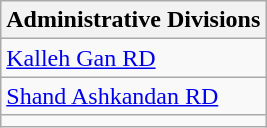<table class="wikitable">
<tr>
<th>Administrative Divisions</th>
</tr>
<tr>
<td><a href='#'>Kalleh Gan RD</a></td>
</tr>
<tr>
<td><a href='#'>Shand Ashkandan RD</a></td>
</tr>
<tr>
<td colspan=1></td>
</tr>
</table>
